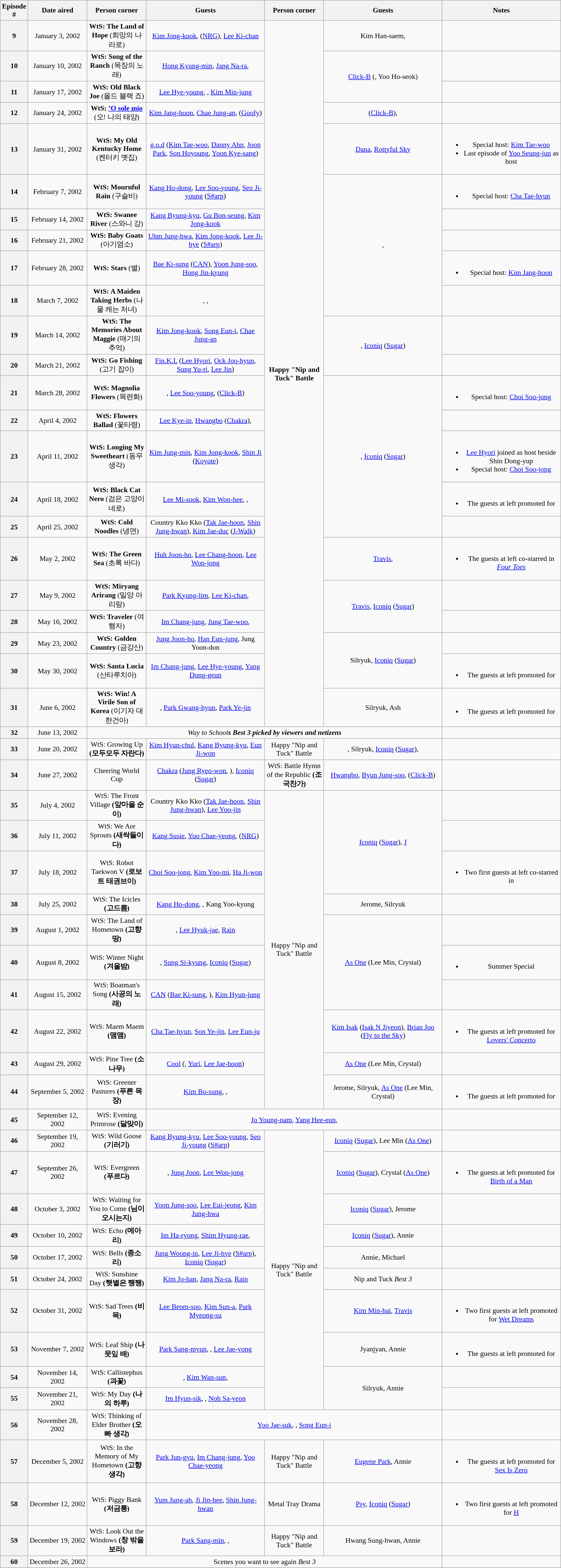<table class="wikitable" style="font-size:90%; text-align:center; width:90%">
<tr>
<th width="1%">Episode #</th>
<th width="10%">Date aired</th>
<th width="10%">Person corner</th>
<th width="20%">Guests</th>
<th width="10%">Person corner</th>
<th width="20%">Guests</th>
<th width="20%">Notes</th>
</tr>
<tr>
<th>9</th>
<td>January 3, 2002</td>
<td><strong>WtS: The Land of Hope</strong>  (희망의 나라로)</td>
<td><a href='#'>Kim Jong-kook</a>,  (<a href='#'>NRG</a>), <a href='#'>Lee Ki-chan</a></td>
<td rowspan=23><strong>Happy "Nip and Tuck" Battle</strong></td>
<td>Kim Han-saem, </td>
<td></td>
</tr>
<tr>
<th>10</th>
<td>January 10, 2002</td>
<td><strong>WtS: Song of the Ranch</strong> (목장의 노래)</td>
<td><a href='#'>Hong Kyung-min</a>, <a href='#'>Jang Na-ra</a>, </td>
<td rowspan=2><a href='#'>Click-B</a> (, Yoo Ho-seok)</td>
<td></td>
</tr>
<tr>
<th>11</th>
<td>January 17, 2002</td>
<td><strong>WtS: Old Black Joe</strong> (올드 블랙 죠)</td>
<td><a href='#'>Lee Hye-young</a>, , <a href='#'>Kim Min-jung</a></td>
<td></td>
</tr>
<tr>
<th>12</th>
<td>January 24, 2002</td>
<td><strong>WtS: <a href='#'>’O sole mio</a></strong> (오! 나의 태양)</td>
<td><a href='#'>Kim Jang-hoon</a>, <a href='#'>Chae Jung-an</a>,  (<a href='#'>Goofy</a>)</td>
<td> (<a href='#'>Click-B</a>), </td>
<td></td>
</tr>
<tr>
<th>13</th>
<td>January 31, 2002</td>
<td><strong>WtS: My Old Kentucky Home</strong> (켄터키 옛집)</td>
<td><a href='#'>g.o.d</a> (<a href='#'>Kim Tae-woo</a>, <a href='#'>Danny Ahn</a>, <a href='#'>Joon Park</a>, <a href='#'>Son Hoyoung</a>, <a href='#'>Yoon Kye-sang</a>)</td>
<td><a href='#'>Dana</a>, <a href='#'>Rottyful Sky</a></td>
<td><br><ul><li>Special host: <a href='#'>Kim Tae-woo</a></li><li>Last episode of <a href='#'>Yoo Seung-jun</a> as host</li></ul></td>
</tr>
<tr>
<th>14</th>
<td>February 7, 2002</td>
<td><strong>WtS: Mournful Rain</strong> (구슬비)</td>
<td><a href='#'>Kang Ho-dong</a>, <a href='#'>Lee Soo-young</a>, <a href='#'>Seo Ji-young</a> (<a href='#'>S#arp</a>)</td>
<td rowspan=5>, </td>
<td><br><ul><li>Special host: <a href='#'>Cha Tae-hyun</a></li></ul></td>
</tr>
<tr>
<th>15</th>
<td>February 14, 2002</td>
<td><strong>WtS: Swanee River</strong> (스와니 강)</td>
<td><a href='#'>Kang Byung-kyu</a>, <a href='#'>Gu Bon-seung</a>, <a href='#'>Kim Jong-kook</a></td>
<td></td>
</tr>
<tr>
<th>16</th>
<td>February 21, 2002</td>
<td><strong>WtS: Baby Goats</strong> (아기염소)</td>
<td><a href='#'>Uhm Jung-hwa</a>, <a href='#'>Kim Jong-kook</a>, <a href='#'>Lee Ji-hye</a> (<a href='#'>S#arp</a>)</td>
<td></td>
</tr>
<tr>
<th>17</th>
<td>February 28, 2002</td>
<td><strong>WtS: Stars</strong> (별)</td>
<td><a href='#'>Bae Ki-sung</a> (<a href='#'>CAN</a>), <a href='#'>Yoon Jung-soo</a>, <a href='#'>Hong Jin-kyung</a></td>
<td><br><ul><li>Special host: <a href='#'>Kim Jang-hoon</a></li></ul></td>
</tr>
<tr>
<th>18</th>
<td>March 7, 2002</td>
<td><strong>WtS: A Maiden Taking Herbs</strong> (나물 캐는 처녀)</td>
<td>, , </td>
<td></td>
</tr>
<tr>
<th>19</th>
<td>March 14, 2002</td>
<td><strong>WtS: The Memories About Maggie</strong> (매기의 추억)</td>
<td><a href='#'>Kim Jong-kook</a>, <a href='#'>Song Eun-i</a>, <a href='#'>Chae Jung-an</a></td>
<td rowspan=2>, <a href='#'>Iconiq</a> (<a href='#'>Sugar</a>)</td>
<td></td>
</tr>
<tr>
<th>20</th>
<td>March 21, 2002</td>
<td><strong>WtS: Go Fishing</strong> (고기 잡이)</td>
<td><a href='#'>Fin.K.L</a> (<a href='#'>Lee Hyori</a>, <a href='#'>Ock Joo-hyun</a>, <a href='#'>Sung Yu-ri</a>, <a href='#'>Lee Jin</a>)</td>
<td></td>
</tr>
<tr>
<th>21</th>
<td>March 28, 2002</td>
<td><strong>WtS: Magnolia Flowers</strong> (목련화)</td>
<td>, <a href='#'>Lee Soo-young</a>,  (<a href='#'>Click-B</a>)</td>
<td rowspan=5>, <a href='#'>Iconiq</a> (<a href='#'>Sugar</a>)</td>
<td><br><ul><li>Special host: <a href='#'>Choi Soo-jong</a></li></ul></td>
</tr>
<tr>
<th>22</th>
<td>April 4, 2002</td>
<td><strong>WtS: Flowers Ballad</strong> (꽃타령)</td>
<td><a href='#'>Lee Kye-in</a>, <a href='#'>Hwangbo</a> (<a href='#'>Chakra</a>), </td>
<td></td>
</tr>
<tr>
<th>23</th>
<td>April 11, 2002</td>
<td><strong>WtS: Longing My Sweetheart</strong> (동무생각)</td>
<td><a href='#'>Kim Jung-min</a>, <a href='#'>Kim Jong-kook</a>, <a href='#'>Shin Ji</a> (<a href='#'>Koyote</a>)</td>
<td><br><ul><li><a href='#'>Lee Hyori</a> joined as host beside Shin Dong-yup</li><li>Special host: <a href='#'>Choi Soo-jong</a></li></ul></td>
</tr>
<tr>
<th>24</th>
<td>April 18, 2002</td>
<td><strong>WtS: Black Cat Nero</strong> (검은 고양이 네로)</td>
<td><a href='#'>Lee Mi-sook</a>, <a href='#'>Kim Won-hee</a>, , </td>
<td><br><ul><li>The guests at left promoted for <em></em></li></ul></td>
</tr>
<tr>
<th>25</th>
<td>April 25, 2002</td>
<td><strong>WtS: Cold Noodles</strong> (냉면)</td>
<td>Country Kko Kko (<a href='#'>Tak Jae-hoon</a>, <a href='#'>Shin Jung-hwan</a>), <a href='#'>Kim Jae-duc</a> (<a href='#'>J-Walk</a>)</td>
<td></td>
</tr>
<tr>
<th>26</th>
<td>May 2, 2002</td>
<td><strong>WtS: The Green Sea</strong> (초록 바다)</td>
<td><a href='#'>Huh Joon-ho</a>, <a href='#'>Lee Chang-hoon</a>, <a href='#'>Lee Won-jong</a></td>
<td><a href='#'>Travis</a>, </td>
<td><br><ul><li>The guests at left co-starred in <em><a href='#'>Four Toes</a></em></li></ul></td>
</tr>
<tr>
<th>27</th>
<td>May 9, 2002</td>
<td><strong>WtS: Miryang Arirang</strong> (밀양 아리랑)</td>
<td><a href='#'>Park Kyung-lim</a>, <a href='#'>Lee Ki-chan</a>, </td>
<td rowspan=2><a href='#'>Travis</a>, <a href='#'>Iconiq</a> (<a href='#'>Sugar</a>)</td>
<td></td>
</tr>
<tr>
<th>28</th>
<td>May 16, 2002</td>
<td><strong>WtS: Traveler</strong> (여행자)</td>
<td><a href='#'>Im Chang-jung</a>, <a href='#'>Jung Tae-woo</a>, </td>
<td></td>
</tr>
<tr>
<th>29</th>
<td>May 23, 2002</td>
<td><strong>WtS: Golden Country</strong> (금강산)</td>
<td><a href='#'>Jung Joon-ho</a>, <a href='#'>Han Eun-jung</a>, Jung Yoon-don</td>
<td rowspan=2>Silryuk, <a href='#'>Iconiq</a> (<a href='#'>Sugar</a>)</td>
<td></td>
</tr>
<tr>
<th>30</th>
<td>May 30, 2002</td>
<td><strong>WtS: Santa Lucia</strong> (산타루치아)</td>
<td><a href='#'>Im Chang-jung</a>, <a href='#'>Lee Hye-young</a>, <a href='#'>Yang Dong-geun</a></td>
<td><br><ul><li>The guests at left promoted for <em></em></li></ul></td>
</tr>
<tr>
<th>31</th>
<td>June 6, 2002</td>
<td><strong>WtS: Win! A Virile Son of Korea</strong> (이기자 대한건아)</td>
<td>, <a href='#'>Park Gwang-hyun</a>, <a href='#'>Park Ye-jin</a></td>
<td>Silryuk, Ash</td>
<td><br><ul><li>The guests at left promoted for <em></em></li></ul></td>
</tr>
<tr>
<th>32</th>
<td>June 13, 2002</td>
<td colspan=4><em>Way to School<strong>s Best 3 picked by viewers and netizens</td>
<td></td>
</tr>
<tr>
<th>33</th>
<td>June 20, 2002</td>
<td></strong>WtS: Growing Up<strong> (모두모두 자란다)</td>
<td><a href='#'>Kim Hyun-chul</a>, <a href='#'>Kang Byung-kyu</a>, <a href='#'>Eun Ji-won</a></td>
<td></strong>Happy "Nip and Tuck" Battle<strong></td>
<td>, Silryuk, <a href='#'>Iconiq</a> (<a href='#'>Sugar</a>), </td>
<td></td>
</tr>
<tr>
<th>34</th>
<td>June 27, 2002</td>
<td></strong>Cheering World Cup<strong></td>
<td><a href='#'>Chakra</a> (<a href='#'>Jung Ryeo-won</a>, ), <a href='#'>Iconiq</a> (<a href='#'>Sugar</a>)</td>
<td></strong>WtS: Battle Hymn of the Republic<strong> (조국찬가)</td>
<td><a href='#'>Hwangbo</a>, <a href='#'>Byun Jung-soo</a>,  (<a href='#'>Click-B</a>)</td>
<td></td>
</tr>
<tr>
<th>35</th>
<td>July 4, 2002</td>
<td></strong>WtS: The Front Village<strong> (앞마을 순이)</td>
<td>Country Kko Kko (<a href='#'>Tak Jae-hoon</a>, <a href='#'>Shin Jung-hwan</a>), <a href='#'>Lee Yoo-jin</a></td>
<td rowspan=10></strong>Happy "Nip and Tuck" Battle<strong></td>
<td rowspan=3><a href='#'>Iconiq</a> (<a href='#'>Sugar</a>), <a href='#'>J</a></td>
<td></td>
</tr>
<tr>
<th>36</th>
<td>July 11, 2002</td>
<td></strong>WtS: We Are Sprouts<strong> (새싹들이다)</td>
<td><a href='#'>Kang Susie</a>, <a href='#'>Yoo Chae-yeong</a>,  (<a href='#'>NRG</a>)</td>
<td></td>
</tr>
<tr>
<th>37</th>
<td>July 18, 2002</td>
<td></strong>WtS: Robot Taekwon V<strong> (로보트 태권브이)</td>
<td><a href='#'>Choi Soo-jong</a>, <a href='#'>Kim Yoo-mi</a>, <a href='#'>Ha Ji-won</a></td>
<td><br><ul><li>Two first guests at left co-starred in </em><em></li></ul></td>
</tr>
<tr>
<th>38</th>
<td>July 25, 2002</td>
<td></strong>WtS: The Icicles<strong> (고드름)</td>
<td><a href='#'>Kang Ho-dong</a>, , Kang Yoo-kyung</td>
<td>Jerome, Silryuk</td>
<td></td>
</tr>
<tr>
<th>39</th>
<td>August 1, 2002</td>
<td></strong>WtS: The Land of Hometown<strong> (고향땅)</td>
<td>, <a href='#'>Lee Hyuk-jae</a>, <a href='#'>Rain</a></td>
<td rowspan=3><a href='#'>As One</a> (Lee Min, Crystal)</td>
<td></td>
</tr>
<tr>
<th>40</th>
<td>August 8, 2002</td>
<td></strong>WtS: Winter Night<strong> (겨울밤)</td>
<td>, <a href='#'>Sung Si-kyung</a>, <a href='#'>Iconiq</a> (<a href='#'>Sugar</a>)</td>
<td><br><ul><li>Summer Special</li></ul></td>
</tr>
<tr>
<th>41</th>
<td>August 15, 2002</td>
<td></strong>WtS: Boatman's Song<strong> (사공의 노래)</td>
<td><a href='#'>CAN</a> (<a href='#'>Bae Ki-sung</a>, ), <a href='#'>Kim Hyun-jung</a></td>
<td></td>
</tr>
<tr>
<th>42</th>
<td>August 22, 2002</td>
<td></strong>WtS: Maem Maem<strong> (맴맴)</td>
<td><a href='#'>Cha Tae-hyun</a>, <a href='#'>Son Ye-jin</a>, <a href='#'>Lee Eun-ju</a></td>
<td><a href='#'>Kim Isak</a> (<a href='#'>Isak N Jiyeon</a>), <a href='#'>Brian Joo</a> (<a href='#'>Fly to the Sky</a>)</td>
<td><br><ul><li>The guests at left promoted for </em><a href='#'>Lovers' Concerto</a><em></li></ul></td>
</tr>
<tr>
<th>43</th>
<td>August 29, 2002</td>
<td></strong>WtS: Pine Tree<strong> (소나무)</td>
<td><a href='#'>Cool</a> (, <a href='#'>Yuri</a>, <a href='#'>Lee Jae-hoon</a>)</td>
<td><a href='#'>As One</a> (Lee Min, Crystal)</td>
<td></td>
</tr>
<tr>
<th>44</th>
<td>September 5, 2002</td>
<td></strong>WtS: Greener Pastures<strong> (푸른 목장)</td>
<td><a href='#'>Kim Bo-sung</a>, , </td>
<td>Jerome, Silryuk, <a href='#'>As One</a> (Lee Min, Crystal)</td>
<td><br><ul><li>The guests at left promoted for </em><em></li></ul></td>
</tr>
<tr>
<th>45</th>
<td>September 12, 2002</td>
<td></strong>WtS: Evening Primrose<strong> (달맞이)</td>
<td colspan=3><a href='#'>Jo Young-nam</a>, <a href='#'>Yang Hee-eun</a>, </td>
<td></td>
</tr>
<tr>
<th>46</th>
<td>September 19, 2002</td>
<td></strong>WtS: Wild Goose<strong> (기러기)</td>
<td><a href='#'>Kang Byung-kyu</a>, <a href='#'>Lee Soo-young</a>, <a href='#'>Seo Ji-young</a> (<a href='#'>S#arp</a>)</td>
<td rowspan=10></strong>Happy "Nip and Tuck" Battle<strong></td>
<td><a href='#'>Iconiq</a> (<a href='#'>Sugar</a>), Lee Min (<a href='#'>As One</a>)</td>
<td></td>
</tr>
<tr>
<th>47</th>
<td>September 26, 2002</td>
<td></strong>WtS: Evergreen<strong> (푸르다)</td>
<td>, <a href='#'>Jung Joon</a>, <a href='#'>Lee Won-jong</a></td>
<td><a href='#'>Iconiq</a> (<a href='#'>Sugar</a>), Crystal (<a href='#'>As One</a>)</td>
<td><br><ul><li>The guests at left promoted for </em><a href='#'>Birth of a Man</a><em></li></ul></td>
</tr>
<tr>
<th>48</th>
<td>October 3, 2002</td>
<td></strong>WtS: Waiting for You to Come<strong> (님이 오시는지)</td>
<td><a href='#'>Yoon Jung-soo</a>, <a href='#'>Lee Eui-jeong</a>, <a href='#'>Kim Jung-hwa</a></td>
<td><a href='#'>Iconiq</a> (<a href='#'>Sugar</a>), Jerome</td>
<td></td>
</tr>
<tr>
<th>49</th>
<td>October 10, 2002</td>
<td></strong>WtS: Echo<strong> (메아리)</td>
<td><a href='#'>Im Ha-ryong</a>, <a href='#'>Shim Hyung-rae</a>, </td>
<td><a href='#'>Iconiq</a> (<a href='#'>Sugar</a>), Annie</td>
<td></td>
</tr>
<tr>
<th>50</th>
<td>October 17, 2002</td>
<td></strong>WtS: Bells<strong> (종소리)</td>
<td><a href='#'>Jung Woong-in</a>, <a href='#'>Lee Ji-hye</a> (<a href='#'>S#arp</a>), <a href='#'>Iconiq</a> (<a href='#'>Sugar</a>)</td>
<td>Annie, Michael</td>
<td></td>
</tr>
<tr>
<th>51</th>
<td>October 24, 2002</td>
<td></strong>WtS: Sunshine Day<strong> (햇볕은 쨍쨍)</td>
<td><a href='#'>Kim Jo-han</a>, <a href='#'>Jang Na-ra</a>, <a href='#'>Rain</a></td>
<td></em>Nip and Tuck<em> Best 3</td>
<td></td>
</tr>
<tr>
<th>52</th>
<td>October 31, 2002</td>
<td></strong>WtS: Sad Trees<strong> (비목)</td>
<td><a href='#'>Lee Beom-soo</a>, <a href='#'>Kim Sun-a</a>, <a href='#'>Park Myeong-su</a></td>
<td><a href='#'>Kim Min-hai</a>, <a href='#'>Travis</a></td>
<td><br><ul><li>Two first guests at left promoted for </em><a href='#'>Wet Dreams</a><em></li></ul></td>
</tr>
<tr>
<th>53</th>
<td>November 7, 2002</td>
<td></strong>WtS: Leaf Ship<strong> (나뭇잎 배)</td>
<td><a href='#'>Park Sang-myun</a>, , <a href='#'>Lee Jae-yong</a></td>
<td>Jyanjyan, Annie</td>
<td><br><ul><li>The guests at left promoted for </em><em></li></ul></td>
</tr>
<tr>
<th>54</th>
<td>November 14, 2002</td>
<td></strong>WtS: Callistephus<strong> (과꽃)</td>
<td>, <a href='#'>Kim Wan-sun</a>, </td>
<td rowspan=2>Silryuk, Annie</td>
<td></td>
</tr>
<tr>
<th>55</th>
<td>November 21, 2002</td>
<td></strong>WtS: My Day<strong> (나의 하루)</td>
<td><a href='#'>Im Hyun-sik</a>, , <a href='#'>Noh Sa-yeon</a></td>
<td></td>
</tr>
<tr>
<th>56</th>
<td>November 28, 2002</td>
<td></strong>WtS: Thinking of Elder Brother<strong> (오빠 생각)</td>
<td colspan=3><a href='#'>Yoo Jae-suk</a>, , <a href='#'>Song Eun-i</a></td>
<td></td>
</tr>
<tr>
<th>57</th>
<td>December 5, 2002</td>
<td></strong>WtS: In the Memory of My Hometown<strong>  (고향 생각)</td>
<td><a href='#'>Park Jun-gyu</a>, <a href='#'>Im Chang-jung</a>, <a href='#'>Yoo Chae-yeong</a></td>
<td></strong>Happy "Nip and Tuck" Battle<strong></td>
<td><a href='#'>Eugene Park</a>, Annie</td>
<td><br><ul><li>The guests at left promoted for </em><a href='#'>Sex Is Zero</a><em></li></ul></td>
</tr>
<tr>
<th>58</th>
<td>December 12, 2002</td>
<td></strong>WtS: Piggy Bank<strong> (저금통)</td>
<td><a href='#'>Yum Jung-ah</a>, <a href='#'>Ji Jin-hee</a>, <a href='#'>Shin Jung-hwan</a></td>
<td></strong>Metal Tray Drama<strong></td>
<td><a href='#'>Psy</a>, <a href='#'>Iconiq</a> (<a href='#'>Sugar</a>)</td>
<td><br><ul><li>Two first guests at left promoted for </em><a href='#'>H</a><em></li></ul></td>
</tr>
<tr>
<th>59</th>
<td>December 19, 2002</td>
<td></strong>WtS: Look Out the Windows<strong>  (창 밖을 보라)</td>
<td><a href='#'>Park Sang-min</a>, , </td>
<td></strong>Happy "Nip and Tuck" Battle<strong></td>
<td>Hwang Sung-hwan, Annie</td>
<td></td>
</tr>
<tr>
<th>60</th>
<td>December 26, 2002</td>
<td colspan=4></em>Scenes you want to see again<em> Best 3</td>
<td></td>
</tr>
</table>
